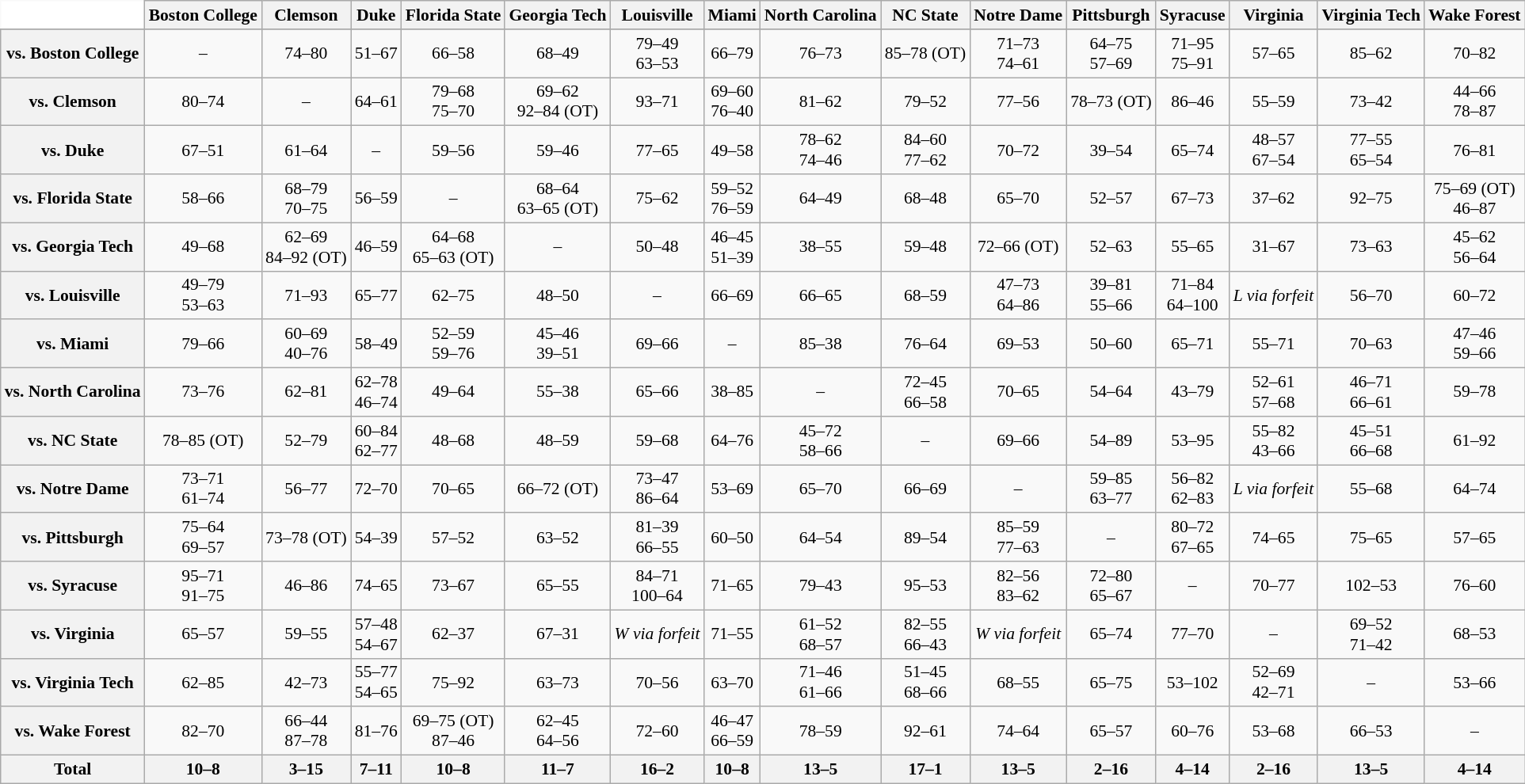<table class="wikitable" style="white-space:nowrap;font-size:90%;">
<tr>
<th colspan=1 style="background:white; border-top-style:hidden; border-left-style:hidden;"   width=75> </th>
<th style=>Boston College</th>
<th style=>Clemson</th>
<th style=>Duke</th>
<th style=>Florida State</th>
<th style=>Georgia Tech</th>
<th style=>Louisville</th>
<th style=>Miami</th>
<th style=>North Carolina</th>
<th style=>NC State</th>
<th style=>Notre Dame</th>
<th style=>Pittsburgh</th>
<th style=>Syracuse</th>
<th style=>Virginia</th>
<th style=>Virginia Tech</th>
<th style=>Wake Forest</th>
</tr>
<tr style="text-align:center;">
</tr>
<tr style="text-align:center;">
<th>vs. Boston College</th>
<td>–</td>
<td>74–80</td>
<td>51–67</td>
<td>66–58</td>
<td>68–49</td>
<td>79–49<br>63–53</td>
<td>66–79</td>
<td>76–73</td>
<td>85–78 (OT)</td>
<td>71–73<br>74–61</td>
<td>64–75<br>57–69</td>
<td>71–95<br>75–91</td>
<td>57–65</td>
<td>85–62</td>
<td>70–82</td>
</tr>
<tr style="text-align:center;">
<th>vs. Clemson</th>
<td>80–74</td>
<td>–</td>
<td>64–61</td>
<td>79–68<br>75–70</td>
<td>69–62<br>92–84 (OT)</td>
<td>93–71</td>
<td>69–60<br>76–40</td>
<td>81–62</td>
<td>79–52</td>
<td>77–56</td>
<td>78–73 (OT)</td>
<td>86–46</td>
<td>55–59</td>
<td>73–42</td>
<td>44–66<br>78–87</td>
</tr>
<tr style="text-align:center;">
<th>vs. Duke</th>
<td>67–51</td>
<td>61–64</td>
<td>–</td>
<td>59–56</td>
<td>59–46</td>
<td>77–65</td>
<td>49–58</td>
<td>78–62<br>74–46</td>
<td>84–60<br>77–62</td>
<td>70–72</td>
<td>39–54</td>
<td>65–74</td>
<td>48–57<br>67–54</td>
<td>77–55<br>65–54</td>
<td>76–81</td>
</tr>
<tr style="text-align:center;">
<th>vs. Florida State</th>
<td>58–66</td>
<td>68–79<br>70–75</td>
<td>56–59</td>
<td>–</td>
<td>68–64<br>63–65 (OT)</td>
<td>75–62</td>
<td>59–52<br>76–59</td>
<td>64–49</td>
<td>68–48</td>
<td>65–70</td>
<td>52–57</td>
<td>67–73</td>
<td>37–62</td>
<td>92–75</td>
<td>75–69 (OT)<br>46–87</td>
</tr>
<tr style="text-align:center;">
<th>vs. Georgia Tech</th>
<td>49–68</td>
<td>62–69<br>84–92 (OT)</td>
<td>46–59</td>
<td>64–68<br>65–63 (OT)</td>
<td>–</td>
<td>50–48</td>
<td>46–45<br>51–39</td>
<td>38–55</td>
<td>59–48</td>
<td>72–66 (OT)</td>
<td>52–63</td>
<td>55–65</td>
<td>31–67</td>
<td>73–63</td>
<td>45–62<br>56–64</td>
</tr>
<tr style="text-align:center;">
<th>vs. Louisville</th>
<td>49–79<br>53–63</td>
<td>71–93</td>
<td>65–77</td>
<td>62–75</td>
<td>48–50</td>
<td>–</td>
<td>66–69</td>
<td>66–65</td>
<td>68–59</td>
<td>47–73<br>64–86</td>
<td>39–81<br>55–66</td>
<td>71–84<br>64–100</td>
<td><em>L via forfeit</em></td>
<td>56–70</td>
<td>60–72</td>
</tr>
<tr style="text-align:center;">
<th>vs. Miami</th>
<td>79–66</td>
<td>60–69<br>40–76</td>
<td>58–49</td>
<td>52–59<br>59–76</td>
<td>45–46<br>39–51</td>
<td>69–66</td>
<td>–</td>
<td>85–38</td>
<td>76–64</td>
<td>69–53</td>
<td>50–60</td>
<td>65–71</td>
<td>55–71</td>
<td>70–63</td>
<td>47–46<br>59–66</td>
</tr>
<tr style="text-align:center;">
<th>vs. North Carolina</th>
<td>73–76</td>
<td>62–81</td>
<td>62–78<br>46–74</td>
<td>49–64</td>
<td>55–38</td>
<td>65–66</td>
<td>38–85</td>
<td>–</td>
<td>72–45<br>66–58</td>
<td>70–65</td>
<td>54–64</td>
<td>43–79</td>
<td>52–61<br>57–68</td>
<td>46–71<br>66–61</td>
<td>59–78</td>
</tr>
<tr style="text-align:center;">
<th>vs. NC State</th>
<td>78–85 (OT)</td>
<td>52–79</td>
<td>60–84<br>62–77</td>
<td>48–68</td>
<td>48–59</td>
<td>59–68</td>
<td>64–76</td>
<td>45–72<br>58–66</td>
<td>–</td>
<td>69–66</td>
<td>54–89</td>
<td>53–95</td>
<td>55–82<br>43–66</td>
<td>45–51<br>66–68</td>
<td>61–92</td>
</tr>
<tr style="text-align:center;">
<th>vs. Notre Dame</th>
<td>73–71<br>61–74</td>
<td>56–77</td>
<td>72–70</td>
<td>70–65</td>
<td>66–72 (OT)</td>
<td>73–47<br>86–64</td>
<td>53–69</td>
<td>65–70</td>
<td>66–69</td>
<td>–</td>
<td>59–85<br>63–77</td>
<td>56–82<br>62–83</td>
<td><em>L via forfeit</em></td>
<td>55–68</td>
<td>64–74</td>
</tr>
<tr style="text-align:center;">
<th>vs. Pittsburgh</th>
<td>75–64<br>69–57</td>
<td>73–78 (OT)</td>
<td>54–39</td>
<td>57–52</td>
<td>63–52</td>
<td>81–39<br>66–55</td>
<td>60–50</td>
<td>64–54</td>
<td>89–54</td>
<td>85–59<br>77–63</td>
<td>–</td>
<td>80–72<br>67–65</td>
<td>74–65</td>
<td>75–65</td>
<td>57–65</td>
</tr>
<tr style="text-align:center;">
<th>vs. Syracuse</th>
<td>95–71<br>91–75</td>
<td>46–86</td>
<td>74–65</td>
<td>73–67</td>
<td>65–55</td>
<td>84–71<br>100–64</td>
<td>71–65</td>
<td>79–43</td>
<td>95–53</td>
<td>82–56<br>83–62</td>
<td>72–80<br>65–67</td>
<td>–</td>
<td>70–77</td>
<td>102–53</td>
<td>76–60</td>
</tr>
<tr style="text-align:center;">
<th>vs. Virginia</th>
<td>65–57</td>
<td>59–55</td>
<td>57–48<br>54–67</td>
<td>62–37</td>
<td>67–31</td>
<td><em>W via forfeit</em></td>
<td>71–55</td>
<td>61–52<br>68–57</td>
<td>82–55<br>66–43</td>
<td><em>W via forfeit</em></td>
<td>65–74</td>
<td>77–70</td>
<td>–</td>
<td>69–52<br>71–42</td>
<td>68–53</td>
</tr>
<tr style="text-align:center;">
<th>vs. Virginia Tech</th>
<td>62–85</td>
<td>42–73</td>
<td>55–77<br>54–65</td>
<td>75–92</td>
<td>63–73</td>
<td>70–56</td>
<td>63–70</td>
<td>71–46<br>61–66</td>
<td>51–45<br>68–66</td>
<td>68–55</td>
<td>65–75</td>
<td>53–102</td>
<td>52–69<br>42–71</td>
<td>–</td>
<td>53–66</td>
</tr>
<tr style="text-align:center;">
<th>vs. Wake Forest</th>
<td>82–70</td>
<td>66–44<br>87–78</td>
<td>81–76</td>
<td>69–75 (OT)<br>87–46</td>
<td>62–45<br>64–56</td>
<td>72–60</td>
<td>46–47<br>66–59</td>
<td>78–59</td>
<td>92–61</td>
<td>74–64</td>
<td>65–57</td>
<td>60–76</td>
<td>53–68</td>
<td>66–53</td>
<td>–<br></td>
</tr>
<tr style="text-align:center;">
<th>Total</th>
<th>10–8</th>
<th>3–15</th>
<th>7–11</th>
<th>10–8</th>
<th>11–7</th>
<th>16–2</th>
<th>10–8</th>
<th>13–5</th>
<th>17–1</th>
<th>13–5</th>
<th>2–16</th>
<th>4–14</th>
<th>2–16</th>
<th>13–5</th>
<th>4–14</th>
</tr>
</table>
